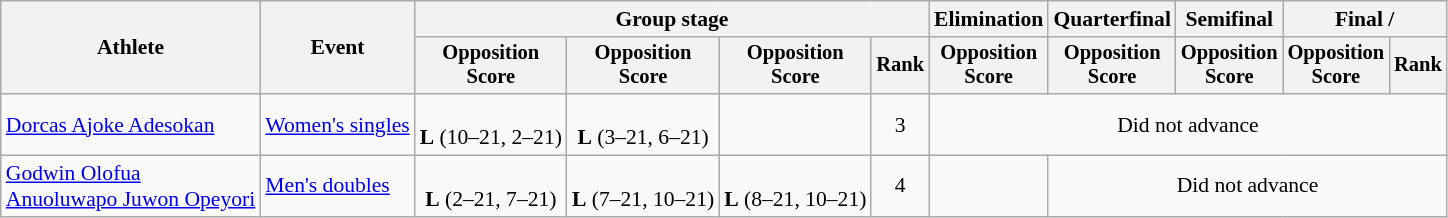<table class="wikitable" style="font-size:90%">
<tr>
<th rowspan=2>Athlete</th>
<th rowspan=2>Event</th>
<th colspan=4>Group stage</th>
<th>Elimination</th>
<th>Quarterfinal</th>
<th>Semifinal</th>
<th colspan=2>Final / </th>
</tr>
<tr style="font-size:95%">
<th>Opposition<br>Score</th>
<th>Opposition<br>Score</th>
<th>Opposition<br>Score</th>
<th>Rank</th>
<th>Opposition<br>Score</th>
<th>Opposition<br>Score</th>
<th>Opposition<br>Score</th>
<th>Opposition<br>Score</th>
<th>Rank</th>
</tr>
<tr align=center>
<td align=left><a href='#'>Dorcas Ajoke Adesokan</a></td>
<td align=left><a href='#'>Women's singles</a></td>
<td><br><strong>L</strong> (10–21, 2–21)</td>
<td><br><strong>L</strong> (3–21, 6–21)</td>
<td></td>
<td>3</td>
<td colspan=5>Did not advance</td>
</tr>
<tr align=center>
<td align=left><a href='#'>Godwin Olofua</a><br><a href='#'>Anuoluwapo Juwon Opeyori</a></td>
<td align=left><a href='#'>Men's doubles</a></td>
<td><br><strong>L</strong> (2–21, 7–21)</td>
<td><br><strong>L</strong> (7–21, 10–21)</td>
<td><br><strong>L</strong> (8–21, 10–21)</td>
<td>4</td>
<td></td>
<td colspan=4>Did not advance</td>
</tr>
</table>
